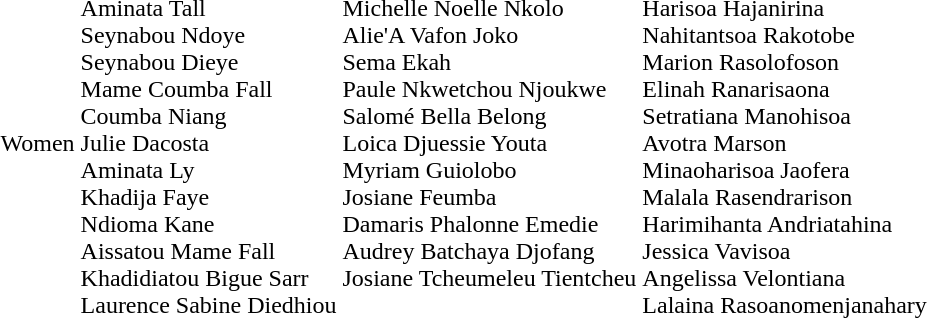<table>
<tr>
<td>Women</td>
<td nowrap><br>Aminata Tall<br>Seynabou Ndoye<br>Seynabou Dieye<br>Mame Coumba Fall<br>Coumba Niang<br>Julie Dacosta<br>Aminata Ly<br>Khadija Faye<br>Ndioma Kane<br>Aissatou Mame Fall<br>Khadidiatou Bigue Sarr<br>Laurence Sabine Diedhiou</td>
<td nowrap valign=top><br>Michelle Noelle Nkolo<br>Alie'A Vafon Joko<br>Sema Ekah<br>Paule Nkwetchou Njoukwe<br>Salomé Bella Belong<br>Loica Djuessie Youta<br>Myriam Guiolobo<br>Josiane Feumba<br>Damaris Phalonne Emedie<br>Audrey Batchaya Djofang<br>Josiane Tcheumeleu Tientcheu</td>
<td nowrap><br>Harisoa Hajanirina<br>Nahitantsoa Rakotobe<br>Marion Rasolofoson<br>Elinah Ranarisaona<br>Setratiana Manohisoa<br>Avotra Marson<br>Minaoharisoa Jaofera<br>Malala Rasendrarison<br>Harimihanta Andriatahina<br>Jessica Vavisoa<br>Angelissa Velontiana<br>Lalaina Rasoanomenjanahary</td>
</tr>
</table>
